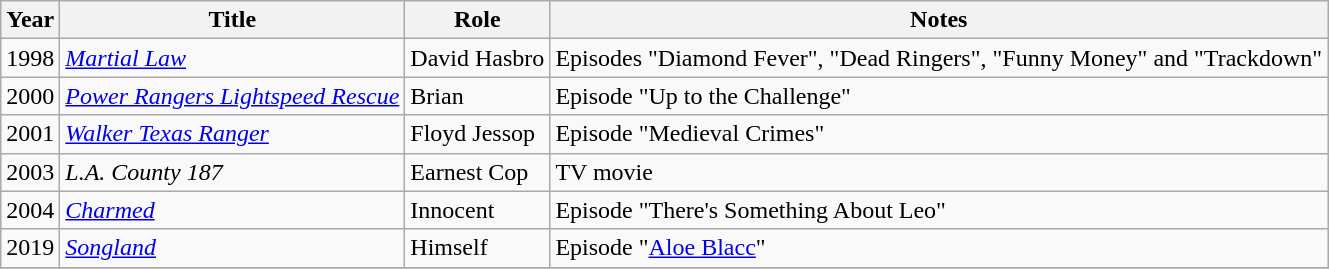<table class="wikitable">
<tr>
<th>Year</th>
<th>Title</th>
<th>Role</th>
<th>Notes</th>
</tr>
<tr>
<td>1998</td>
<td><em><a href='#'>Martial Law</a></em></td>
<td>David Hasbro</td>
<td>Episodes "Diamond Fever", "Dead Ringers", "Funny Money" and "Trackdown"</td>
</tr>
<tr>
<td>2000</td>
<td><em><a href='#'>Power Rangers Lightspeed Rescue</a></em></td>
<td>Brian</td>
<td>Episode "Up to the Challenge"</td>
</tr>
<tr>
<td>2001</td>
<td><em><a href='#'>Walker Texas Ranger</a></em></td>
<td>Floyd Jessop</td>
<td>Episode "Medieval Crimes"</td>
</tr>
<tr>
<td>2003</td>
<td><em>L.A. County 187</em></td>
<td>Earnest Cop</td>
<td>TV movie</td>
</tr>
<tr>
<td>2004</td>
<td><em><a href='#'>Charmed</a></em></td>
<td>Innocent</td>
<td>Episode "There's Something About Leo"</td>
</tr>
<tr>
<td>2019</td>
<td><em><a href='#'>Songland</a></em></td>
<td>Himself</td>
<td>Episode "<a href='#'>Aloe Blacc</a>"</td>
</tr>
<tr>
</tr>
</table>
